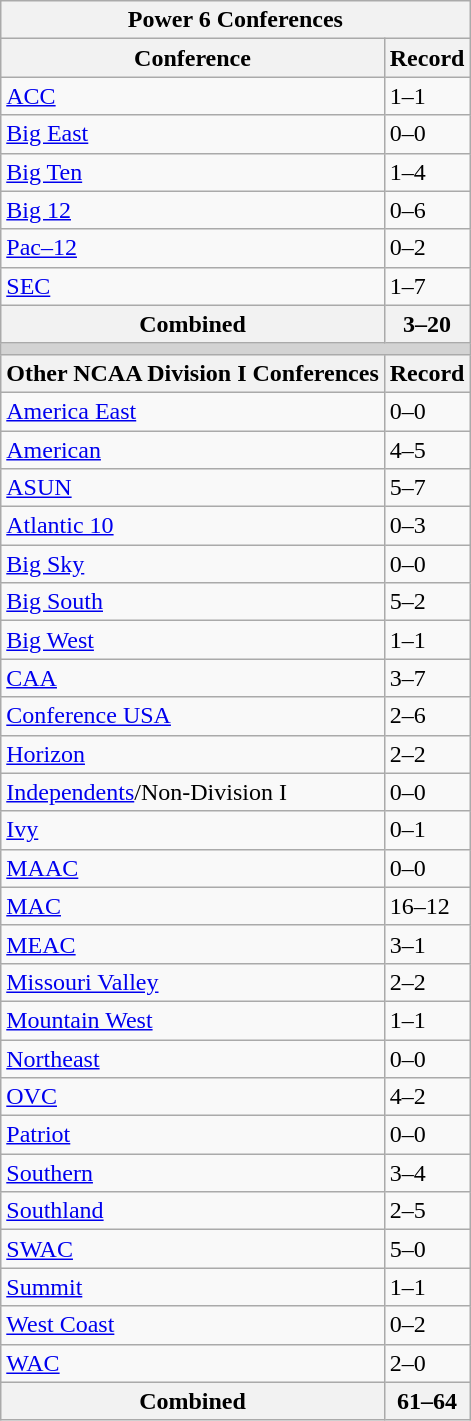<table class="wikitable">
<tr>
<th colspan="2">Power 6 Conferences</th>
</tr>
<tr>
<th>Conference</th>
<th>Record</th>
</tr>
<tr>
<td><a href='#'>ACC</a></td>
<td>1–1</td>
</tr>
<tr>
<td><a href='#'>Big East</a></td>
<td>0–0</td>
</tr>
<tr>
<td><a href='#'>Big Ten</a></td>
<td>1–4</td>
</tr>
<tr>
<td><a href='#'>Big 12</a></td>
<td>0–6</td>
</tr>
<tr>
<td><a href='#'>Pac–12</a></td>
<td>0–2</td>
</tr>
<tr>
<td><a href='#'>SEC</a></td>
<td>1–7</td>
</tr>
<tr>
<th align="left">Combined</th>
<th align="left">3–20</th>
</tr>
<tr>
<th colspan="2" style="background:lightgrey;"></th>
</tr>
<tr>
<th>Other NCAA Division I Conferences</th>
<th>Record</th>
</tr>
<tr>
<td><a href='#'>America East</a></td>
<td>0–0</td>
</tr>
<tr>
<td><a href='#'>American</a></td>
<td>4–5</td>
</tr>
<tr>
<td><a href='#'>ASUN</a></td>
<td>5–7</td>
</tr>
<tr>
<td><a href='#'>Atlantic 10</a></td>
<td>0–3</td>
</tr>
<tr>
<td><a href='#'>Big Sky</a></td>
<td>0–0</td>
</tr>
<tr>
<td><a href='#'>Big South</a></td>
<td>5–2</td>
</tr>
<tr>
<td><a href='#'>Big West</a></td>
<td>1–1</td>
</tr>
<tr>
<td><a href='#'>CAA</a></td>
<td>3–7</td>
</tr>
<tr>
<td><a href='#'>Conference USA</a></td>
<td>2–6</td>
</tr>
<tr>
<td><a href='#'>Horizon</a></td>
<td>2–2</td>
</tr>
<tr>
<td><a href='#'>Independents</a>/Non-Division I</td>
<td>0–0</td>
</tr>
<tr>
<td><a href='#'>Ivy</a></td>
<td>0–1</td>
</tr>
<tr>
<td><a href='#'>MAAC</a></td>
<td>0–0</td>
</tr>
<tr>
<td><a href='#'>MAC</a></td>
<td>16–12</td>
</tr>
<tr>
<td><a href='#'>MEAC</a></td>
<td>3–1</td>
</tr>
<tr>
<td><a href='#'>Missouri Valley</a></td>
<td>2–2</td>
</tr>
<tr>
<td><a href='#'>Mountain West</a></td>
<td>1–1</td>
</tr>
<tr>
<td><a href='#'>Northeast</a></td>
<td>0–0</td>
</tr>
<tr>
<td><a href='#'>OVC</a></td>
<td>4–2</td>
</tr>
<tr>
<td><a href='#'>Patriot</a></td>
<td>0–0</td>
</tr>
<tr>
<td><a href='#'>Southern</a></td>
<td>3–4</td>
</tr>
<tr>
<td><a href='#'>Southland</a></td>
<td>2–5</td>
</tr>
<tr>
<td><a href='#'>SWAC</a></td>
<td>5–0</td>
</tr>
<tr>
<td><a href='#'>Summit</a></td>
<td>1–1</td>
</tr>
<tr>
<td><a href='#'>West Coast</a></td>
<td>0–2</td>
</tr>
<tr>
<td><a href='#'>WAC</a></td>
<td>2–0</td>
</tr>
<tr>
<th align="left">Combined</th>
<th align="left">61–64</th>
</tr>
</table>
